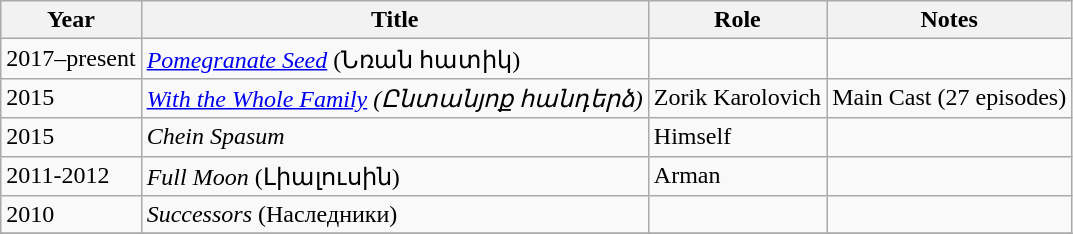<table class="wikitable sortable plainrowheaders">
<tr>
<th>Year</th>
<th>Title</th>
<th>Role</th>
<th class="unsortable">Notes</th>
</tr>
<tr>
<td>2017–present</td>
<td><em><a href='#'>Pomegranate Seed</a></em> (Նռան հատիկ)</td>
<td></td>
<td></td>
</tr>
<tr>
<td>2015</td>
<td><em><a href='#'>With the Whole Family</a> (Ընտանյոք հանդերձ)</em></td>
<td>Zorik Karolovich</td>
<td>Main Cast (27 episodes)</td>
</tr>
<tr>
<td>2015</td>
<td><em>Chein Spasum</em></td>
<td>Himself</td>
<td></td>
</tr>
<tr>
<td>2011-2012</td>
<td><em>Full Moon</em> (Լիալուսին)</td>
<td>Arman</td>
<td></td>
</tr>
<tr>
<td>2010</td>
<td><em>Successors</em> (Наследники)</td>
<td></td>
<td></td>
</tr>
<tr>
</tr>
</table>
